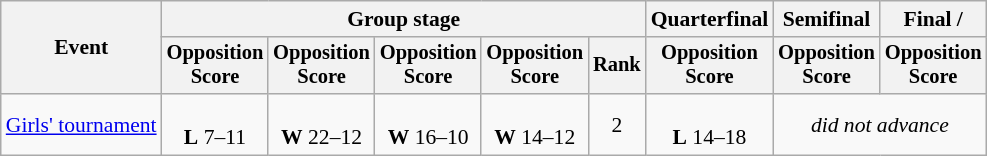<table class="wikitable" style="font-size:90%">
<tr>
<th rowspan=2>Event</th>
<th colspan=5>Group stage</th>
<th>Quarterfinal</th>
<th>Semifinal</th>
<th>Final / </th>
</tr>
<tr style="font-size:95%">
<th>Opposition<br>Score</th>
<th>Opposition<br>Score</th>
<th>Opposition<br>Score</th>
<th>Opposition<br>Score</th>
<th>Rank</th>
<th>Opposition<br>Score</th>
<th>Opposition<br>Score</th>
<th>Opposition<br>Score</th>
</tr>
<tr align=center>
<td align=left><a href='#'>Girls' tournament</a></td>
<td> <br> <strong>L</strong> 7–11</td>
<td> <br> <strong>W</strong> 22–12</td>
<td> <br> <strong>W</strong> 16–10</td>
<td> <br> <strong>W</strong> 14–12</td>
<td>2</td>
<td> <br> <strong>L</strong> 14–18</td>
<td Colspan=2><em>did not advance</em></td>
</tr>
</table>
